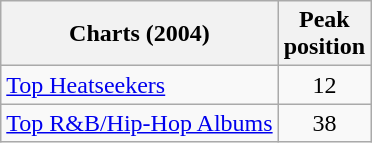<table class="wikitable sortable">
<tr>
<th>Charts (2004)</th>
<th>Peak<br>position</th>
</tr>
<tr>
<td><a href='#'>Top Heatseekers</a></td>
<td align="center">12</td>
</tr>
<tr>
<td><a href='#'>Top R&B/Hip-Hop Albums</a></td>
<td align="center">38</td>
</tr>
</table>
